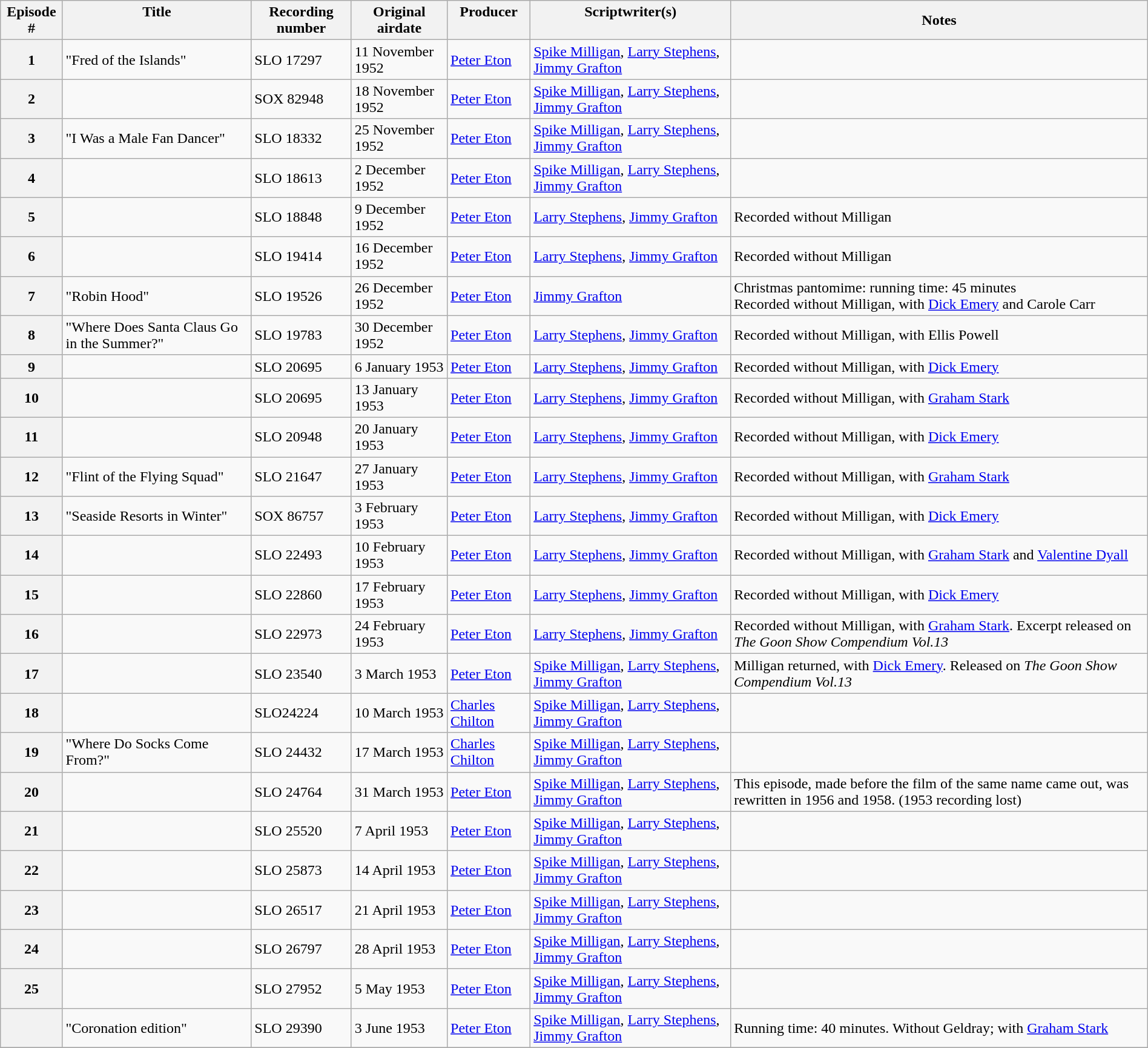<table class="wikitable plainrowheaders sortable" style="margin-right: 0;">
<tr>
<th scope="col" style="vertical-align: top;">Episode #</th>
<th scope="col" style="vertical-align: top;">Title</th>
<th scope="col" style="vertical-align: top;">Recording number</th>
<th scope="col" style="vertical-align: top;">Original airdate</th>
<th scope="col" style="vertical-align: top;">Producer</th>
<th scope="col" style="vertical-align: top;">Scriptwriter(s)</th>
<th scope="col" class="unsortable">Notes</th>
</tr>
<tr>
<th scope="row" style="text-align: center;">1</th>
<td>"Fred of the Islands"</td>
<td>SLO 17297</td>
<td>11 November 1952</td>
<td><a href='#'>Peter Eton</a></td>
<td><a href='#'>Spike Milligan</a>, <a href='#'>Larry Stephens</a>, <a href='#'>Jimmy Grafton</a></td>
<td></td>
</tr>
<tr>
<th scope="row" style="text-align: center;">2</th>
<td></td>
<td>SOX 82948</td>
<td>18 November 1952</td>
<td><a href='#'>Peter Eton</a></td>
<td><a href='#'>Spike Milligan</a>, <a href='#'>Larry Stephens</a>, <a href='#'>Jimmy Grafton</a></td>
<td></td>
</tr>
<tr>
<th scope="row" style="text-align: center;">3</th>
<td>"I Was a Male Fan Dancer"</td>
<td>SLO 18332</td>
<td>25 November 1952</td>
<td><a href='#'>Peter Eton</a></td>
<td><a href='#'>Spike Milligan</a>, <a href='#'>Larry Stephens</a>, <a href='#'>Jimmy Grafton</a></td>
<td></td>
</tr>
<tr>
<th scope="row" style="text-align: center;">4</th>
<td></td>
<td>SLO 18613</td>
<td>2 December 1952</td>
<td><a href='#'>Peter Eton</a></td>
<td><a href='#'>Spike Milligan</a>, <a href='#'>Larry Stephens</a>, <a href='#'>Jimmy Grafton</a></td>
<td></td>
</tr>
<tr>
<th scope="row" style="text-align: center;">5</th>
<td></td>
<td>SLO 18848</td>
<td>9 December 1952</td>
<td><a href='#'>Peter Eton</a></td>
<td><a href='#'>Larry Stephens</a>, <a href='#'>Jimmy Grafton</a></td>
<td>Recorded without Milligan</td>
</tr>
<tr>
<th scope="row" style="text-align: center;">6</th>
<td></td>
<td>SLO 19414</td>
<td>16 December 1952</td>
<td><a href='#'>Peter Eton</a></td>
<td><a href='#'>Larry Stephens</a>, <a href='#'>Jimmy Grafton</a></td>
<td>Recorded without Milligan</td>
</tr>
<tr>
<th scope="row" style="text-align: center;">7</th>
<td>"Robin Hood"</td>
<td>SLO 19526</td>
<td>26 December 1952</td>
<td><a href='#'>Peter Eton</a></td>
<td><a href='#'>Jimmy Grafton</a></td>
<td>Christmas pantomime: running time: 45 minutes<br>Recorded without Milligan, with <a href='#'>Dick Emery</a> and Carole Carr</td>
</tr>
<tr>
<th scope="row" style="text-align: center;">8</th>
<td>"Where Does Santa Claus Go in the Summer?"</td>
<td>SLO 19783</td>
<td>30 December 1952</td>
<td><a href='#'>Peter Eton</a></td>
<td><a href='#'>Larry Stephens</a>, <a href='#'>Jimmy Grafton</a></td>
<td>Recorded without Milligan, with Ellis Powell</td>
</tr>
<tr>
<th scope="row" style="text-align: center;">9</th>
<td></td>
<td>SLO 20695</td>
<td>6 January 1953</td>
<td><a href='#'>Peter Eton</a></td>
<td><a href='#'>Larry Stephens</a>, <a href='#'>Jimmy Grafton</a></td>
<td>Recorded without Milligan, with <a href='#'>Dick Emery</a></td>
</tr>
<tr>
<th scope="row" style="text-align: center;">10</th>
<td></td>
<td>SLO 20695</td>
<td>13 January 1953</td>
<td><a href='#'>Peter Eton</a></td>
<td><a href='#'>Larry Stephens</a>, <a href='#'>Jimmy Grafton</a></td>
<td>Recorded without Milligan, with <a href='#'>Graham Stark</a></td>
</tr>
<tr>
<th scope="row" style="text-align: center;">11</th>
<td></td>
<td>SLO 20948</td>
<td>20 January 1953</td>
<td><a href='#'>Peter Eton</a></td>
<td><a href='#'>Larry Stephens</a>, <a href='#'>Jimmy Grafton</a></td>
<td>Recorded without Milligan, with <a href='#'>Dick Emery</a></td>
</tr>
<tr>
<th scope="row" style="text-align: center;">12</th>
<td>"Flint of the Flying Squad"</td>
<td>SLO 21647</td>
<td>27 January 1953</td>
<td><a href='#'>Peter Eton</a></td>
<td><a href='#'>Larry Stephens</a>, <a href='#'>Jimmy Grafton</a></td>
<td>Recorded without Milligan, with <a href='#'>Graham Stark</a></td>
</tr>
<tr>
<th scope="row" style="text-align: center;">13</th>
<td>"Seaside Resorts in Winter"</td>
<td>SOX 86757</td>
<td>3 February 1953</td>
<td><a href='#'>Peter Eton</a></td>
<td><a href='#'>Larry Stephens</a>, <a href='#'>Jimmy Grafton</a></td>
<td>Recorded without Milligan, with <a href='#'>Dick Emery</a></td>
</tr>
<tr>
<th scope="row" style="text-align: center;">14</th>
<td></td>
<td>SLO 22493</td>
<td>10 February 1953</td>
<td><a href='#'>Peter Eton</a></td>
<td><a href='#'>Larry Stephens</a>, <a href='#'>Jimmy Grafton</a></td>
<td>Recorded without Milligan, with <a href='#'>Graham Stark</a> and <a href='#'>Valentine Dyall</a></td>
</tr>
<tr>
<th scope="row" style="text-align: center;">15</th>
<td></td>
<td>SLO 22860</td>
<td>17 February 1953</td>
<td><a href='#'>Peter Eton</a></td>
<td><a href='#'>Larry Stephens</a>, <a href='#'>Jimmy Grafton</a></td>
<td>Recorded without Milligan, with <a href='#'>Dick Emery</a></td>
</tr>
<tr>
<th scope="row" style="text-align: center;">16</th>
<td></td>
<td>SLO 22973</td>
<td>24 February 1953</td>
<td><a href='#'>Peter Eton</a></td>
<td><a href='#'>Larry Stephens</a>, <a href='#'>Jimmy Grafton</a></td>
<td>Recorded without Milligan, with <a href='#'>Graham Stark</a>. Excerpt released on <em>The Goon Show Compendium Vol.13</em></td>
</tr>
<tr>
<th scope="row" style="text-align: center;">17</th>
<td></td>
<td>SLO 23540</td>
<td>3 March 1953</td>
<td><a href='#'>Peter Eton</a></td>
<td><a href='#'>Spike Milligan</a>, <a href='#'>Larry Stephens</a>, <a href='#'>Jimmy Grafton</a></td>
<td>Milligan returned, with <a href='#'>Dick Emery</a>. Released on <em>The Goon Show Compendium Vol.13</em></td>
</tr>
<tr>
<th scope="row" style="text-align: center;">18</th>
<td></td>
<td>SLO24224</td>
<td>10 March 1953</td>
<td><a href='#'>Charles Chilton</a></td>
<td><a href='#'>Spike Milligan</a>, <a href='#'>Larry Stephens</a>, <a href='#'>Jimmy Grafton</a></td>
<td></td>
</tr>
<tr>
<th scope="row" style="text-align: center;">19</th>
<td>"Where Do Socks Come From?"</td>
<td>SLO 24432</td>
<td>17 March 1953</td>
<td><a href='#'>Charles Chilton</a></td>
<td><a href='#'>Spike Milligan</a>, <a href='#'>Larry Stephens</a>, <a href='#'>Jimmy Grafton</a></td>
<td></td>
</tr>
<tr>
<th scope="row" style="text-align: center;">20</th>
<td></td>
<td>SLO 24764</td>
<td>31 March 1953</td>
<td><a href='#'>Peter Eton</a></td>
<td><a href='#'>Spike Milligan</a>, <a href='#'>Larry Stephens</a>, <a href='#'>Jimmy Grafton</a></td>
<td>This episode, made before the film of the same name came out, was rewritten in 1956 and 1958. (1953 recording lost)</td>
</tr>
<tr>
<th scope="row" style="text-align: center;">21</th>
<td></td>
<td>SLO 25520</td>
<td>7 April 1953</td>
<td><a href='#'>Peter Eton</a></td>
<td><a href='#'>Spike Milligan</a>, <a href='#'>Larry Stephens</a>, <a href='#'>Jimmy Grafton</a></td>
<td></td>
</tr>
<tr>
<th scope="row" style="text-align: center;">22</th>
<td></td>
<td>SLO 25873</td>
<td>14 April 1953</td>
<td><a href='#'>Peter Eton</a></td>
<td><a href='#'>Spike Milligan</a>, <a href='#'>Larry Stephens</a>, <a href='#'>Jimmy Grafton</a></td>
<td></td>
</tr>
<tr>
<th scope="row" style="text-align: center;">23</th>
<td></td>
<td>SLO 26517</td>
<td>21 April 1953</td>
<td><a href='#'>Peter Eton</a></td>
<td><a href='#'>Spike Milligan</a>, <a href='#'>Larry Stephens</a>, <a href='#'>Jimmy Grafton</a></td>
<td></td>
</tr>
<tr>
<th scope="row" style="text-align: center;">24</th>
<td></td>
<td>SLO 26797</td>
<td>28 April 1953</td>
<td><a href='#'>Peter Eton</a></td>
<td><a href='#'>Spike Milligan</a>, <a href='#'>Larry Stephens</a>, <a href='#'>Jimmy Grafton</a></td>
<td></td>
</tr>
<tr>
<th scope="row" style="text-align: center;">25</th>
<td></td>
<td>SLO 27952</td>
<td>5 May 1953</td>
<td><a href='#'>Peter Eton</a></td>
<td><a href='#'>Spike Milligan</a>, <a href='#'>Larry Stephens</a>, <a href='#'>Jimmy Grafton</a></td>
<td></td>
</tr>
<tr>
<th scope="row" style="text-align: center;"></th>
<td>"Coronation edition"</td>
<td>SLO 29390</td>
<td>3 June 1953</td>
<td><a href='#'>Peter Eton</a></td>
<td><a href='#'>Spike Milligan</a>, <a href='#'>Larry Stephens</a>, <a href='#'>Jimmy Grafton</a></td>
<td>Running time: 40 minutes. Without Geldray; with <a href='#'>Graham Stark</a></td>
</tr>
<tr>
</tr>
</table>
